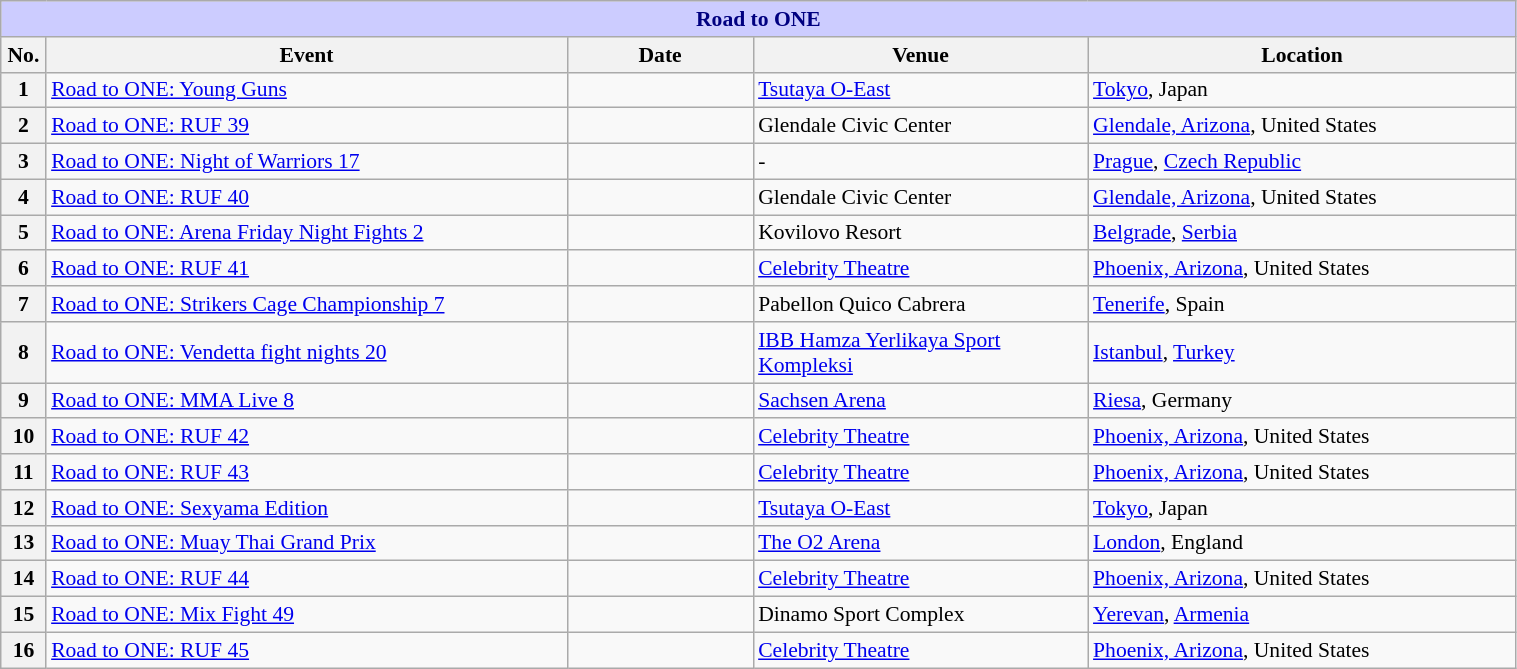<table class="wikitable" style="width:80%; font-size:90%;">
<tr>
<th colspan="8" style="background-color: #ccf; color: #000080; text-align: center;"><strong>Road to ONE</strong></th>
</tr>
<tr>
<th style= width:1%;">No.</th>
<th style= width:28%;">Event</th>
<th style= width:10%;">Date</th>
<th style= width:18%;">Venue</th>
<th style= width:23%;">Location</th>
</tr>
<tr>
<th align=center>1</th>
<td><a href='#'>Road to ONE: Young Guns</a></td>
<td></td>
<td><a href='#'>Tsutaya O-East</a></td>
<td> <a href='#'>Tokyo</a>, Japan</td>
</tr>
<tr>
<th align=center>2</th>
<td><a href='#'>Road to ONE: RUF 39</a></td>
<td></td>
<td>Glendale Civic Center</td>
<td> <a href='#'>Glendale, Arizona</a>, United States</td>
</tr>
<tr>
<th align=center>3</th>
<td><a href='#'>Road to ONE: Night of Warriors 17</a></td>
<td></td>
<td>-</td>
<td> <a href='#'>Prague</a>, <a href='#'>Czech Republic</a></td>
</tr>
<tr>
<th align=center>4</th>
<td><a href='#'>Road to ONE: RUF 40</a></td>
<td></td>
<td>Glendale Civic Center</td>
<td> <a href='#'>Glendale, Arizona</a>, United States</td>
</tr>
<tr>
<th align=center>5</th>
<td><a href='#'>Road to ONE: Arena Friday Night Fights 2</a></td>
<td></td>
<td>Kovilovo Resort</td>
<td> <a href='#'>Belgrade</a>, <a href='#'>Serbia</a></td>
</tr>
<tr>
<th align=center>6</th>
<td><a href='#'>Road to ONE: RUF 41</a></td>
<td></td>
<td><a href='#'>Celebrity Theatre</a></td>
<td> <a href='#'>Phoenix, Arizona</a>, United States</td>
</tr>
<tr>
<th align=center>7</th>
<td><a href='#'>Road to ONE: Strikers Cage Championship 7</a></td>
<td></td>
<td>Pabellon Quico Cabrera</td>
<td> <a href='#'>Tenerife</a>, Spain</td>
</tr>
<tr>
<th align=center>8</th>
<td><a href='#'>Road to ONE: Vendetta fight nights 20</a></td>
<td></td>
<td><a href='#'>IBB Hamza Yerlikaya Sport Kompleksi</a></td>
<td> <a href='#'>Istanbul</a>, <a href='#'>Turkey</a></td>
</tr>
<tr>
<th align=center>9</th>
<td><a href='#'>Road to ONE: MMA Live 8</a></td>
<td></td>
<td><a href='#'>Sachsen Arena</a></td>
<td> <a href='#'>Riesa</a>, Germany</td>
</tr>
<tr>
<th align=center>10</th>
<td><a href='#'>Road to ONE: RUF 42</a></td>
<td></td>
<td><a href='#'>Celebrity Theatre</a></td>
<td> <a href='#'>Phoenix, Arizona</a>, United States</td>
</tr>
<tr>
<th align=center>11</th>
<td><a href='#'>Road to ONE: RUF 43</a></td>
<td></td>
<td><a href='#'>Celebrity Theatre</a></td>
<td> <a href='#'>Phoenix, Arizona</a>, United States</td>
</tr>
<tr>
<th align=center>12</th>
<td><a href='#'>Road to ONE: Sexyama Edition</a></td>
<td></td>
<td><a href='#'>Tsutaya O-East</a></td>
<td> <a href='#'>Tokyo</a>, Japan</td>
</tr>
<tr>
<th align=center>13</th>
<td><a href='#'>Road to ONE: Muay Thai Grand Prix</a></td>
<td></td>
<td><a href='#'>The O2 Arena</a></td>
<td> <a href='#'>London</a>, England</td>
</tr>
<tr>
<th align=center>14</th>
<td><a href='#'>Road to ONE: RUF 44</a></td>
<td></td>
<td><a href='#'>Celebrity Theatre</a></td>
<td> <a href='#'>Phoenix, Arizona</a>, United States</td>
</tr>
<tr>
<th align=center>15</th>
<td><a href='#'>Road to ONE: Mix Fight 49</a></td>
<td></td>
<td>Dinamo Sport Complex</td>
<td> <a href='#'>Yerevan</a>, <a href='#'>Armenia</a></td>
</tr>
<tr>
<th align=center>16</th>
<td><a href='#'>Road to ONE: RUF 45</a></td>
<td></td>
<td><a href='#'>Celebrity Theatre</a></td>
<td> <a href='#'>Phoenix, Arizona</a>, United States</td>
</tr>
</table>
